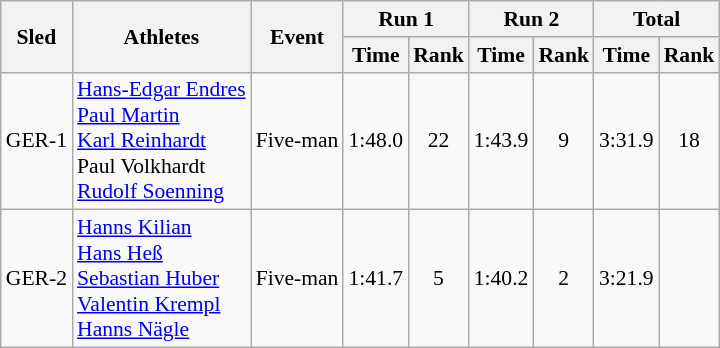<table class="wikitable" border="1" style="font-size:90%">
<tr>
<th rowspan="2">Sled</th>
<th rowspan="2">Athletes</th>
<th rowspan="2">Event</th>
<th colspan="2">Run 1</th>
<th colspan="2">Run 2</th>
<th colspan="2">Total</th>
</tr>
<tr>
<th>Time</th>
<th>Rank</th>
<th>Time</th>
<th>Rank</th>
<th>Time</th>
<th>Rank</th>
</tr>
<tr>
<td align="center">GER-1</td>
<td><a href='#'>Hans-Edgar Endres</a><br><a href='#'>Paul Martin</a><br><a href='#'>Karl Reinhardt</a><br>Paul Volkhardt <br><a href='#'>Rudolf Soenning</a></td>
<td>Five-man</td>
<td align="center">1:48.0</td>
<td align="center">22</td>
<td align="center">1:43.9</td>
<td align="center">9</td>
<td align="center">3:31.9</td>
<td align="center">18</td>
</tr>
<tr>
<td align="center">GER-2</td>
<td><a href='#'>Hanns Kilian</a><br><a href='#'>Hans Heß</a><br><a href='#'>Sebastian Huber</a><br><a href='#'>Valentin Krempl</a><br><a href='#'>Hanns Nägle</a></td>
<td>Five-man</td>
<td align="center">1:41.7</td>
<td align="center">5</td>
<td align="center">1:40.2</td>
<td align="center">2</td>
<td align="center">3:21.9</td>
<td align="center"></td>
</tr>
</table>
